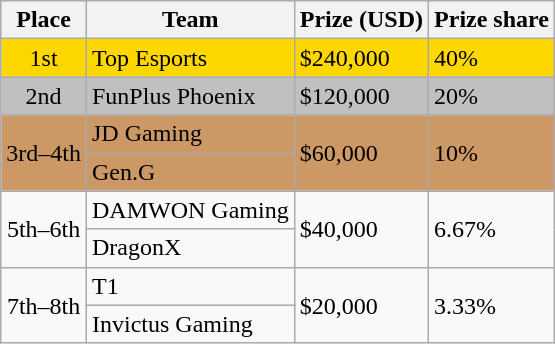<table class="wikitable" style="white-space:nowrap">
<tr>
<th>Place</th>
<th>Team</th>
<th>Prize (USD)</th>
<th>Prize share</th>
</tr>
<tr style="background-color: gold">
<td style="text-align: center">1st</td>
<td> Top Esports</td>
<td>$240,000</td>
<td>40%</td>
</tr>
<tr style="background-color: silver">
<td style="text-align: center">2nd</td>
<td> FunPlus Phoenix</td>
<td>$120,000</td>
<td>20%</td>
</tr>
<tr style="background-color: #C96">
<td rowspan="2" style="text-align: center">3rd–4th</td>
<td> JD Gaming</td>
<td rowspan="2">$60,000</td>
<td rowspan="2">10%</td>
</tr>
<tr style="background-color: #C96">
<td> Gen.G</td>
</tr>
<tr>
<td rowspan="2" style="text-align: center">5th–6th</td>
<td> DAMWON Gaming</td>
<td rowspan="2">$40,000</td>
<td rowspan="2">6.67%</td>
</tr>
<tr>
<td> DragonX</td>
</tr>
<tr>
<td rowspan="2" style="text-align: center">7th–8th</td>
<td> T1</td>
<td rowspan="2">$20,000</td>
<td rowspan="2">3.33%</td>
</tr>
<tr>
<td> Invictus Gaming</td>
</tr>
</table>
